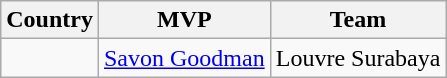<table class="wikitable">
<tr>
<th>Country</th>
<th>MVP</th>
<th>Team</th>
</tr>
<tr>
<td></td>
<td><a href='#'>Savon Goodman</a></td>
<td>Louvre Surabaya</td>
</tr>
</table>
